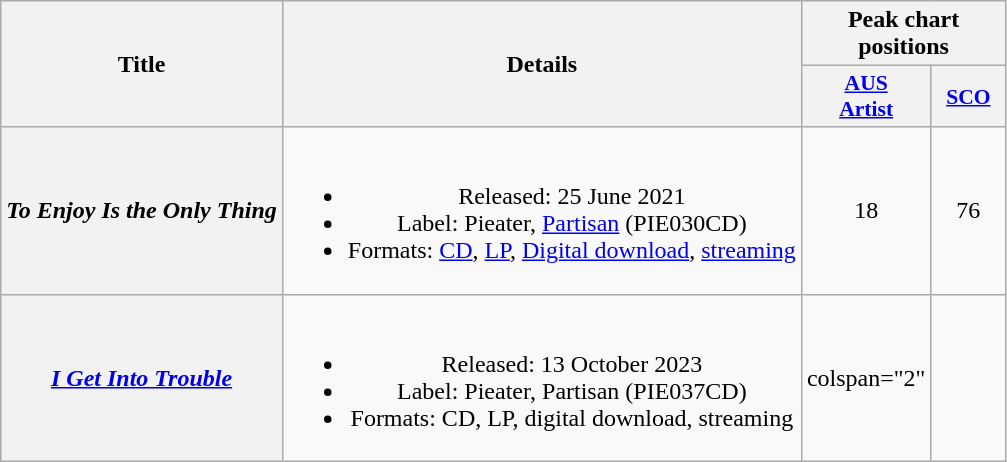<table class="wikitable plainrowheaders" style="text-align:center">
<tr>
<th scope="col" rowspan="2">Title</th>
<th scope="col" rowspan="2">Details</th>
<th scope="col" colspan="2">Peak chart positions</th>
</tr>
<tr>
<th scope="col" style="width:3em;font-size:90%;"><a href='#'>AUS<br>Artist</a><br></th>
<th scope="col" style="width:3em;font-size:90%;"><a href='#'>SCO</a><br></th>
</tr>
<tr>
<th scope="row"><em>To Enjoy Is the Only Thing</em></th>
<td><br><ul><li>Released: 25 June 2021</li><li>Label: Pieater, <a href='#'>Partisan</a> (PIE030CD)</li><li>Formats: <a href='#'>CD</a>, <a href='#'>LP</a>, <a href='#'>Digital download</a>, <a href='#'>streaming</a></li></ul></td>
<td>18</td>
<td>76</td>
</tr>
<tr>
<th scope="row"><em><a href='#'>I Get Into Trouble</a></em></th>
<td><br><ul><li>Released: 13 October 2023</li><li>Label: Pieater, Partisan (PIE037CD)</li><li>Formats: CD, LP, digital download, streaming</li></ul></td>
<td>colspan="2" </td>
</tr>
</table>
